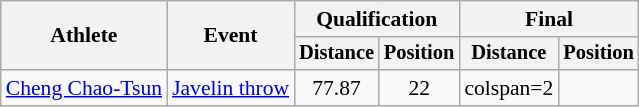<table class="wikitable" style="font-size:90%">
<tr>
<th rowspan="2">Athlete</th>
<th rowspan="2">Event</th>
<th colspan="2">Qualification</th>
<th colspan="2">Final</th>
</tr>
<tr style="font-size:95%">
<th>Distance</th>
<th>Position</th>
<th>Distance</th>
<th>Position</th>
</tr>
<tr style=text-align:center>
<td style=text-align:left><a href='#'>Cheng Chao-Tsun</a></td>
<td style=text-align:left><a href='#'>Javelin throw</a></td>
<td>77.87</td>
<td>22</td>
<td>colspan=2 </td>
</tr>
</table>
